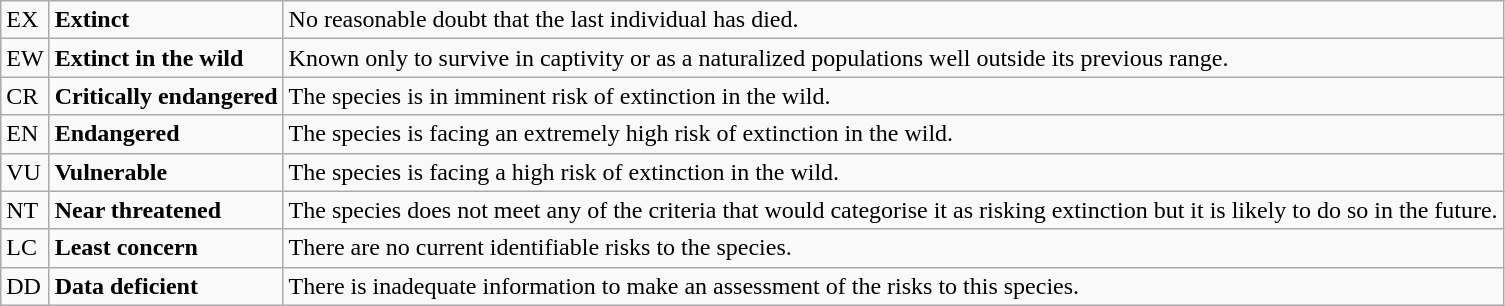<table class="wikitable" style="text-align:left">
<tr>
<td>EX</td>
<td><strong>Extinct</strong></td>
<td>No reasonable doubt that the last individual has died.</td>
</tr>
<tr>
<td>EW</td>
<td><strong>Extinct in the wild</strong></td>
<td>Known only to survive in captivity or as a naturalized populations well outside its previous range.</td>
</tr>
<tr>
<td>CR</td>
<td><strong>Critically endangered</strong></td>
<td>The species is in imminent risk of extinction in the wild.</td>
</tr>
<tr>
<td>EN</td>
<td><strong>Endangered</strong></td>
<td>The species is facing an extremely high risk of extinction in the wild.</td>
</tr>
<tr>
<td>VU</td>
<td><strong>Vulnerable</strong></td>
<td>The species is facing a high risk of extinction in the wild.</td>
</tr>
<tr>
<td>NT</td>
<td><strong>Near threatened</strong></td>
<td>The species does not meet any of the criteria that would categorise it as risking extinction but it is likely to do so in the future.</td>
</tr>
<tr>
<td>LC</td>
<td><strong>Least concern</strong></td>
<td>There are no current identifiable risks to the species.</td>
</tr>
<tr>
<td>DD</td>
<td><strong>Data deficient</strong></td>
<td>There is inadequate information to make an assessment of the risks to this species.</td>
</tr>
</table>
